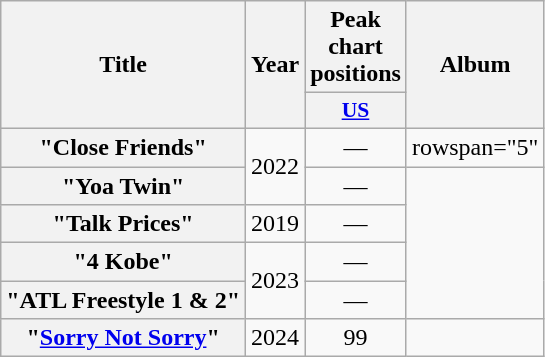<table class="wikitable plainrowheaders" style="text-align:center">
<tr>
<th scope="col" rowspan="2">Title</th>
<th scope="col" rowspan="2">Year</th>
<th scope="col">Peak chart positions</th>
<th scope="col" rowspan="2">Album</th>
</tr>
<tr 244323>
<th scope="col" style="width:3em;font-size:90%"><a href='#'>US</a><br></th>
</tr>
<tr>
<th scope="row">"Close Friends"</th>
<td rowspan="2">2022</td>
<td>—</td>
<td>rowspan="5" </td>
</tr>
<tr>
<th scope="row">"Yoa Twin"</th>
<td>—</td>
</tr>
<tr>
<th scope="row">"Talk Prices"</th>
<td>2019</td>
<td>—</td>
</tr>
<tr>
<th scope="row">"4 Kobe"</th>
<td rowspan="2">2023</td>
<td>—</td>
</tr>
<tr>
<th scope="row">"ATL Freestyle 1 & 2"<br></th>
<td>—</td>
</tr>
<tr>
<th scope="row">"<a href='#'>Sorry Not Sorry</a>"<br></th>
<td>2024</td>
<td>99</td>
<td></td>
</tr>
</table>
